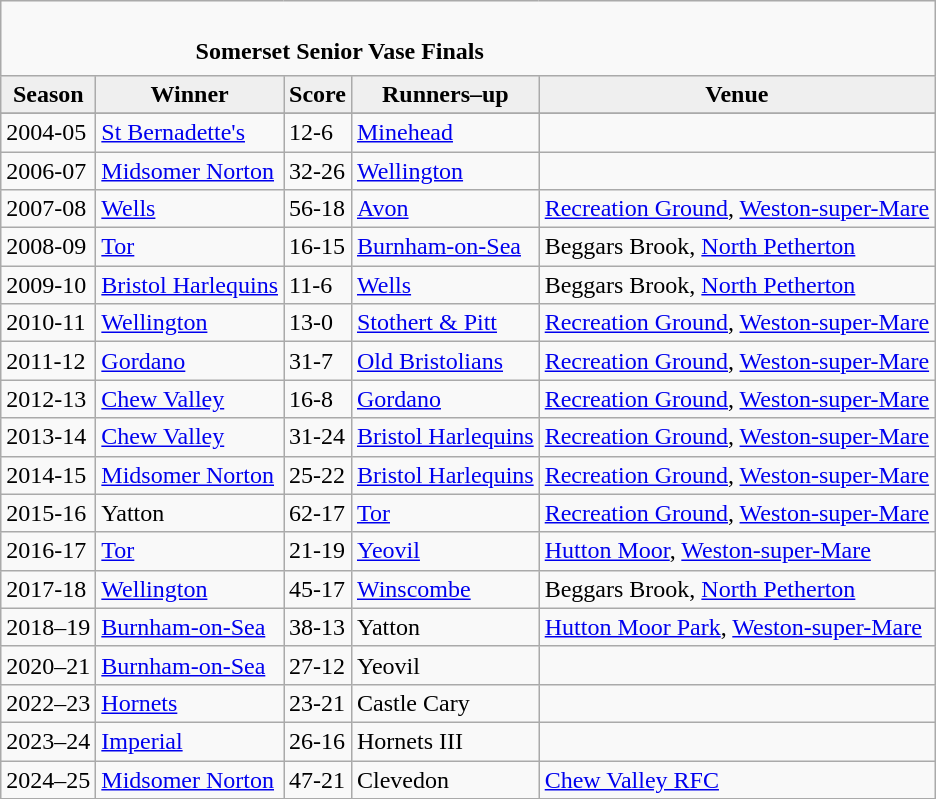<table class="wikitable" style="text-align: left;">
<tr>
<td colspan="5" cellpadding="0" cellspacing="0"><br><table border="0" style="width:100%;" cellpadding="0" cellspacing="0">
<tr>
<td style="width:20%; border:0;"></td>
<td style="border:0;"><strong>Somerset Senior Vase Finals</strong></td>
<td style="width:20%; border:0;"></td>
</tr>
</table>
</td>
</tr>
<tr>
<th style="background:#efefef;">Season</th>
<th style="background:#efefef">Winner</th>
<th style="background:#efefef">Score</th>
<th style="background:#efefef;">Runners–up</th>
<th style="background:#efefef;">Venue</th>
</tr>
<tr align=left>
</tr>
<tr>
<td>2004-05</td>
<td><a href='#'>St Bernadette's</a></td>
<td>12-6</td>
<td><a href='#'>Minehead</a></td>
<td></td>
</tr>
<tr>
<td>2006-07</td>
<td><a href='#'>Midsomer Norton</a></td>
<td>32-26</td>
<td><a href='#'>Wellington</a></td>
<td></td>
</tr>
<tr>
<td>2007-08</td>
<td><a href='#'>Wells</a></td>
<td>56-18</td>
<td><a href='#'>Avon</a></td>
<td><a href='#'>Recreation Ground</a>, <a href='#'>Weston-super-Mare</a></td>
</tr>
<tr>
<td>2008-09</td>
<td><a href='#'>Tor</a></td>
<td>16-15</td>
<td><a href='#'>Burnham-on-Sea</a></td>
<td>Beggars Brook, <a href='#'>North Petherton</a></td>
</tr>
<tr>
<td>2009-10</td>
<td><a href='#'>Bristol Harlequins</a></td>
<td>11-6</td>
<td><a href='#'>Wells</a></td>
<td>Beggars Brook, <a href='#'>North Petherton</a></td>
</tr>
<tr>
<td>2010-11</td>
<td><a href='#'>Wellington</a></td>
<td>13-0</td>
<td><a href='#'>Stothert & Pitt</a></td>
<td><a href='#'>Recreation Ground</a>, <a href='#'>Weston-super-Mare</a></td>
</tr>
<tr>
<td>2011-12</td>
<td><a href='#'>Gordano</a></td>
<td>31-7</td>
<td><a href='#'>Old Bristolians</a></td>
<td><a href='#'>Recreation Ground</a>, <a href='#'>Weston-super-Mare</a></td>
</tr>
<tr>
<td>2012-13</td>
<td><a href='#'>Chew Valley</a></td>
<td>16-8</td>
<td><a href='#'>Gordano</a></td>
<td><a href='#'>Recreation Ground</a>, <a href='#'>Weston-super-Mare</a></td>
</tr>
<tr>
<td>2013-14</td>
<td><a href='#'>Chew Valley</a></td>
<td>31-24</td>
<td><a href='#'>Bristol Harlequins</a></td>
<td><a href='#'>Recreation Ground</a>, <a href='#'>Weston-super-Mare</a></td>
</tr>
<tr>
<td>2014-15</td>
<td><a href='#'>Midsomer Norton</a></td>
<td>25-22</td>
<td><a href='#'>Bristol Harlequins</a></td>
<td><a href='#'>Recreation Ground</a>, <a href='#'>Weston-super-Mare</a></td>
</tr>
<tr>
<td>2015-16</td>
<td>Yatton</td>
<td>62-17</td>
<td><a href='#'>Tor</a></td>
<td><a href='#'>Recreation Ground</a>, <a href='#'>Weston-super-Mare</a></td>
</tr>
<tr>
<td>2016-17</td>
<td><a href='#'>Tor</a></td>
<td>21-19</td>
<td><a href='#'>Yeovil</a></td>
<td><a href='#'>Hutton Moor</a>, <a href='#'>Weston-super-Mare</a></td>
</tr>
<tr>
<td>2017-18</td>
<td><a href='#'>Wellington</a></td>
<td>45-17</td>
<td><a href='#'>Winscombe</a></td>
<td>Beggars Brook, <a href='#'>North Petherton</a></td>
</tr>
<tr>
<td>2018–19</td>
<td><a href='#'>Burnham-on-Sea</a></td>
<td>38-13</td>
<td>Yatton</td>
<td><a href='#'>Hutton Moor Park</a>, <a href='#'>Weston-super-Mare</a></td>
</tr>
<tr>
<td>2020–21</td>
<td><a href='#'>Burnham-on-Sea</a></td>
<td>27-12</td>
<td>Yeovil</td>
<td></td>
</tr>
<tr>
<td>2022–23</td>
<td><a href='#'>Hornets</a></td>
<td>23-21</td>
<td>Castle Cary</td>
<td></td>
</tr>
<tr>
<td>2023–24</td>
<td><a href='#'>Imperial</a></td>
<td>26-16</td>
<td>Hornets III</td>
<td></td>
</tr>
<tr>
<td>2024–25</td>
<td><a href='#'>Midsomer Norton</a></td>
<td>47-21</td>
<td>Clevedon</td>
<td><a href='#'>Chew Valley RFC</a></td>
</tr>
<tr>
</tr>
</table>
